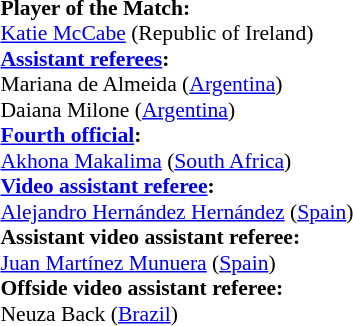<table style="width:100%; font-size:90%;">
<tr>
<td><br><strong>Player of the Match:</strong>
<br><a href='#'>Katie McCabe</a> (Republic of Ireland)<br><strong><a href='#'>Assistant referees</a>:</strong>
<br>Mariana de Almeida (<a href='#'>Argentina</a>)
<br>Daiana Milone (<a href='#'>Argentina</a>)
<br><strong><a href='#'>Fourth official</a>:</strong>
<br><a href='#'>Akhona Makalima</a> (<a href='#'>South Africa</a>)
<br><strong><a href='#'>Video assistant referee</a>:</strong>
<br><a href='#'>Alejandro Hernández Hernández</a> (<a href='#'>Spain</a>)
<br><strong>Assistant video assistant referee:</strong>
<br><a href='#'>Juan Martínez Munuera</a> (<a href='#'>Spain</a>)
<br><strong>Offside video assistant referee:</strong>
<br>Neuza Back (<a href='#'>Brazil</a>)</td>
</tr>
</table>
